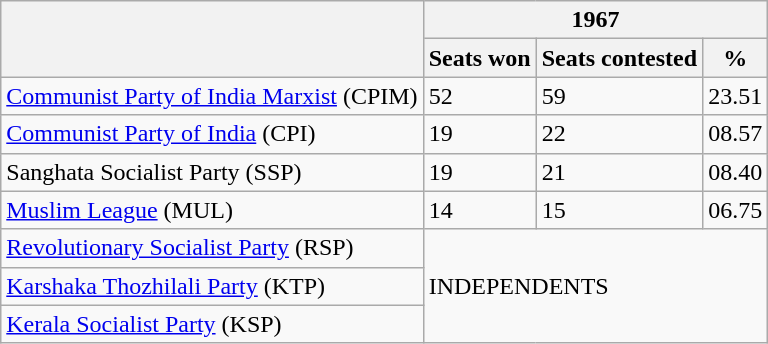<table class="wikitable">
<tr>
<th rowspan="2"></th>
<th colspan="3">1967</th>
</tr>
<tr>
<th>Seats won</th>
<th>Seats contested</th>
<th>%</th>
</tr>
<tr>
<td><a href='#'>Communist Party of India Marxist</a> (CPIM)</td>
<td>52</td>
<td>59</td>
<td>23.51</td>
</tr>
<tr>
<td><a href='#'>Communist Party of India</a> (CPI)</td>
<td>19</td>
<td>22</td>
<td>08.57</td>
</tr>
<tr>
<td>Sanghata Socialist Party (SSP)</td>
<td>19</td>
<td>21</td>
<td>08.40</td>
</tr>
<tr>
<td><a href='#'>Muslim League</a> (MUL)</td>
<td>14</td>
<td>15</td>
<td>06.75</td>
</tr>
<tr>
<td><a href='#'>Revolutionary Socialist Party</a> (RSP)</td>
<td colspan="3" rowspan="3">INDEPENDENTS</td>
</tr>
<tr>
<td><a href='#'>Karshaka Thozhilali Party</a> (KTP)</td>
</tr>
<tr>
<td><a href='#'>Kerala Socialist Party</a> (KSP)</td>
</tr>
</table>
